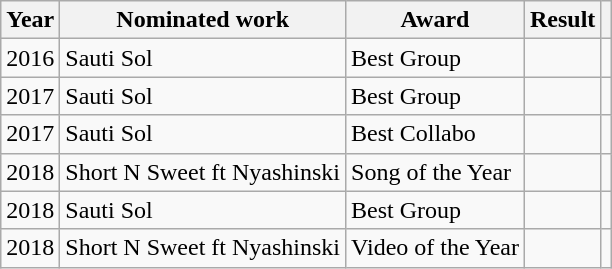<table class ="wikitable">
<tr>
<th>Year</th>
<th>Nominated work</th>
<th>Award</th>
<th>Result</th>
<th></th>
</tr>
<tr>
<td>2016</td>
<td>Sauti Sol</td>
<td>Best Group</td>
<td></td>
<td></td>
</tr>
<tr>
<td>2017</td>
<td>Sauti Sol</td>
<td>Best Group</td>
<td></td>
<td></td>
</tr>
<tr>
<td>2017</td>
<td>Sauti Sol</td>
<td>Best Collabo</td>
<td></td>
<td></td>
</tr>
<tr>
<td>2018</td>
<td>Short N Sweet ft Nyashinski</td>
<td>Song of the Year</td>
<td></td>
<td></td>
</tr>
<tr>
<td>2018</td>
<td>Sauti Sol</td>
<td>Best Group</td>
<td></td>
<td></td>
</tr>
<tr>
<td>2018</td>
<td>Short N Sweet ft Nyashinski</td>
<td>Video of the Year</td>
<td></td>
<td></td>
</tr>
</table>
